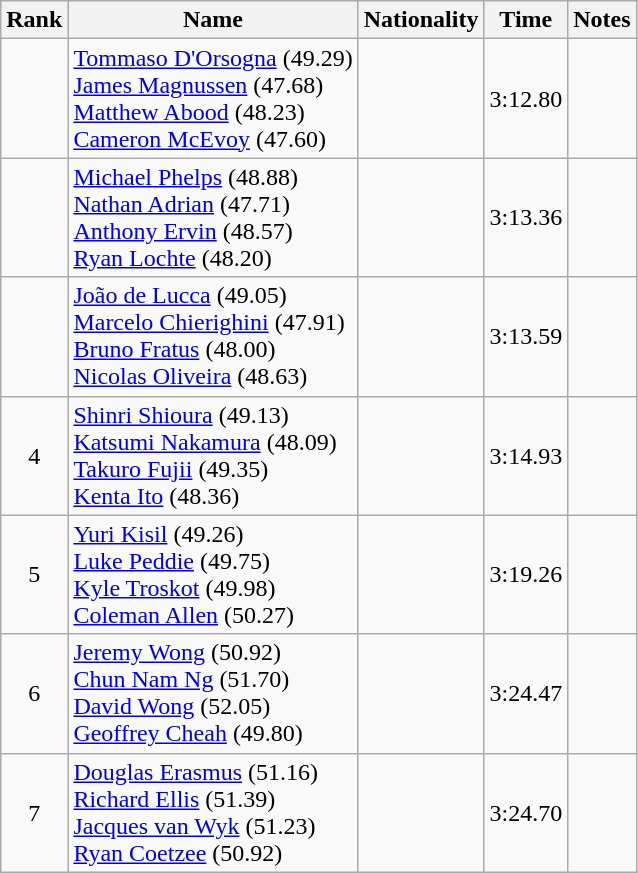<table class="wikitable sortable" style="text-align:center">
<tr>
<th>Rank</th>
<th>Name</th>
<th>Nationality</th>
<th>Time</th>
<th>Notes</th>
</tr>
<tr>
<td></td>
<td align=left><a href='#'>Tommaso D'Orsogna</a> (49.29) <br><a href='#'>James Magnussen</a> (47.68) <br><a href='#'>Matthew Abood</a> (48.23) <br><a href='#'>Cameron McEvoy</a> (47.60)</td>
<td align=left></td>
<td>3:12.80</td>
<td></td>
</tr>
<tr>
<td></td>
<td align=left><a href='#'>Michael Phelps</a> (48.88) <br><a href='#'>Nathan Adrian</a> (47.71) <br><a href='#'>Anthony Ervin</a> (48.57) <br><a href='#'>Ryan Lochte</a> (48.20)</td>
<td align=left></td>
<td>3:13.36</td>
<td></td>
</tr>
<tr>
<td></td>
<td align=left><a href='#'>João de Lucca</a> (49.05) <br><a href='#'>Marcelo Chierighini</a> (47.91) <br><a href='#'>Bruno Fratus</a> (48.00) <br><a href='#'>Nicolas Oliveira</a> (48.63)</td>
<td align=left></td>
<td>3:13.59</td>
<td></td>
</tr>
<tr>
<td>4</td>
<td align=left><a href='#'>Shinri Shioura</a> (49.13) <br> <a href='#'>Katsumi Nakamura</a> (48.09) <br> <a href='#'>Takuro Fujii</a> (49.35) <br> <a href='#'>Kenta Ito</a> (48.36)</td>
<td align=left></td>
<td>3:14.93</td>
<td></td>
</tr>
<tr>
<td>5</td>
<td align=left><a href='#'>Yuri Kisil</a> (49.26) <br><a href='#'>Luke Peddie</a> (49.75) <br><a href='#'>Kyle Troskot</a> (49.98) <br><a href='#'>Coleman Allen</a> (50.27)</td>
<td align=left></td>
<td>3:19.26</td>
<td></td>
</tr>
<tr>
<td>6</td>
<td align=left><a href='#'>Jeremy Wong</a> (50.92) <br><a href='#'>Chun Nam Ng</a> (51.70) <br><a href='#'>David Wong</a> (52.05) <br><a href='#'>Geoffrey Cheah</a> (49.80)</td>
<td align=left></td>
<td>3:24.47</td>
<td></td>
</tr>
<tr>
<td>7</td>
<td align=left><a href='#'>Douglas Erasmus</a> (51.16) <br> <a href='#'>Richard Ellis</a> (51.39) <br> <a href='#'>Jacques van Wyk</a> (51.23) <br> <a href='#'>Ryan Coetzee</a> (50.92)</td>
<td align=left></td>
<td>3:24.70</td>
<td></td>
</tr>
</table>
